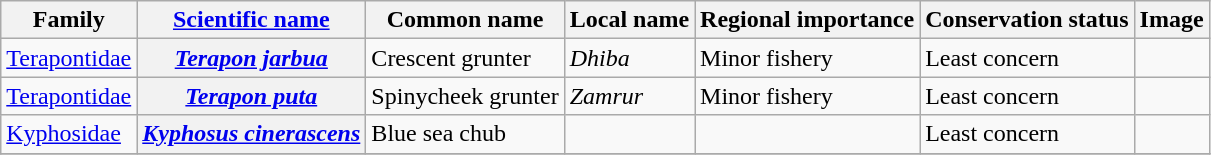<table class="wikitable sortable">
<tr>
<th>Family</th>
<th><a href='#'>Scientific name</a></th>
<th><strong>Common name</strong></th>
<th><strong>Local name</strong></th>
<th>Regional importance</th>
<th>Conservation status</th>
<th>Image</th>
</tr>
<tr>
<td><a href='#'>Terapontidae</a></td>
<th><em><a href='#'>Terapon jarbua</a></em></th>
<td>Crescent grunter</td>
<td><em>Dhiba</em></td>
<td>Minor fishery</td>
<td>Least concern</td>
<td></td>
</tr>
<tr>
<td><a href='#'>Terapontidae</a></td>
<th><em><a href='#'>Terapon puta</a></em></th>
<td>Spinycheek grunter</td>
<td><em>Zamrur</em></td>
<td>Minor fishery</td>
<td>Least concern</td>
<td></td>
</tr>
<tr>
<td><a href='#'>Kyphosidae</a></td>
<th><em><a href='#'>Kyphosus cinerascens</a></em></th>
<td>Blue sea chub</td>
<td></td>
<td></td>
<td>Least concern</td>
<td></td>
</tr>
<tr>
</tr>
</table>
